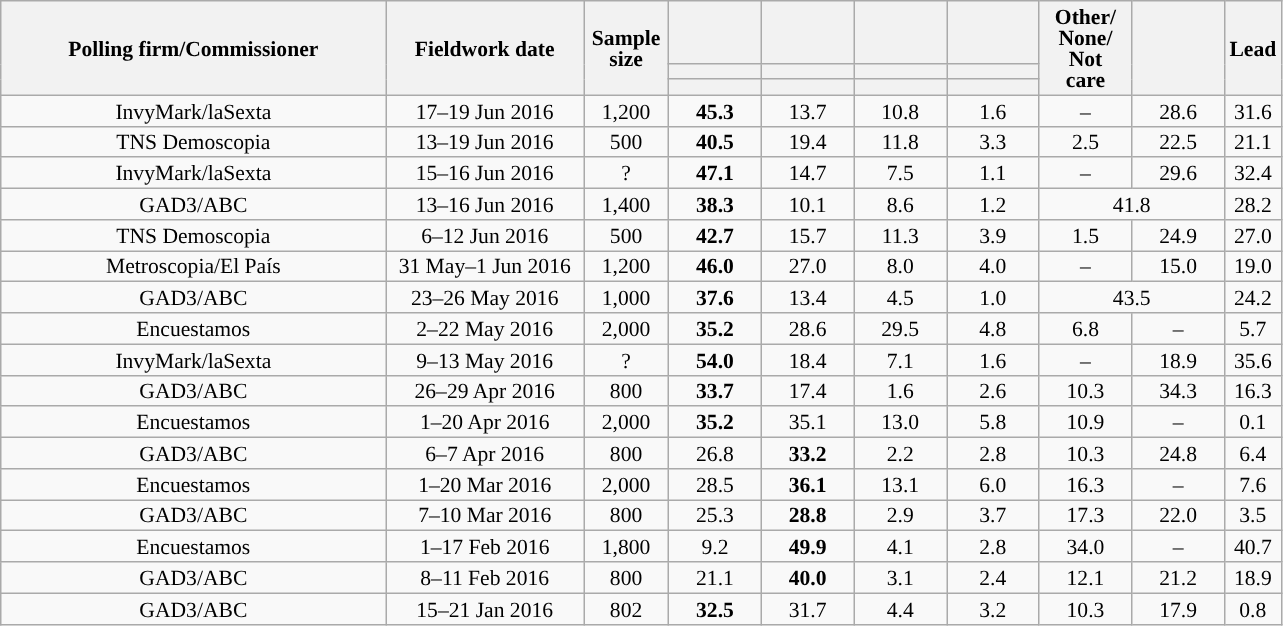<table class="wikitable collapsible collapsed" style="text-align:center; font-size:90%; line-height:14px;">
<tr style="height:42px;">
<th style="width:250px;" rowspan="3">Polling firm/Commissioner</th>
<th style="width:125px;" rowspan="3">Fieldwork date</th>
<th style="width:50px;" rowspan="3">Sample size</th>
<th style="width:55px;"></th>
<th style="width:55px;"></th>
<th style="width:55px;"></th>
<th style="width:55px;"></th>
<th style="width:55px;" rowspan="3">Other/<br>None/<br>Not<br>care</th>
<th style="width:55px;" rowspan="3"></th>
<th style="width:30px;" rowspan="3">Lead</th>
</tr>
<tr>
<th style="color:inherit;background:"></th>
<th style="color:inherit;background:"></th>
<th style="color:inherit;background:"></th>
<th style="color:inherit;background:"></th>
</tr>
<tr>
<th></th>
<th></th>
<th></th>
<th></th>
</tr>
<tr>
<td>InvyMark/laSexta</td>
<td>17–19 Jun 2016</td>
<td>1,200</td>
<td><strong>45.3</strong></td>
<td>13.7</td>
<td>10.8</td>
<td>1.6</td>
<td>–</td>
<td>28.6</td>
<td style="background:">31.6</td>
</tr>
<tr>
<td>TNS Demoscopia</td>
<td>13–19 Jun 2016</td>
<td>500</td>
<td><strong>40.5</strong></td>
<td>19.4</td>
<td>11.8</td>
<td>3.3</td>
<td>2.5</td>
<td>22.5</td>
<td style="background:">21.1</td>
</tr>
<tr>
<td>InvyMark/laSexta</td>
<td>15–16 Jun 2016</td>
<td>?</td>
<td><strong>47.1</strong></td>
<td>14.7</td>
<td>7.5</td>
<td>1.1</td>
<td>–</td>
<td>29.6</td>
<td style="background:">32.4</td>
</tr>
<tr>
<td>GAD3/ABC</td>
<td>13–16 Jun 2016</td>
<td>1,400</td>
<td><strong>38.3</strong></td>
<td>10.1</td>
<td>8.6</td>
<td>1.2</td>
<td colspan="2">41.8</td>
<td style="background:">28.2</td>
</tr>
<tr>
<td>TNS Demoscopia</td>
<td>6–12 Jun 2016</td>
<td>500</td>
<td><strong>42.7</strong></td>
<td>15.7</td>
<td>11.3</td>
<td>3.9</td>
<td>1.5</td>
<td>24.9</td>
<td style="background:">27.0</td>
</tr>
<tr>
<td>Metroscopia/El País</td>
<td>31 May–1 Jun 2016</td>
<td>1,200</td>
<td><strong>46.0</strong></td>
<td>27.0</td>
<td>8.0</td>
<td>4.0</td>
<td>–</td>
<td>15.0</td>
<td style="background:">19.0</td>
</tr>
<tr>
<td>GAD3/ABC</td>
<td>23–26 May 2016</td>
<td>1,000</td>
<td><strong>37.6</strong></td>
<td>13.4</td>
<td>4.5</td>
<td>1.0</td>
<td colspan="2">43.5</td>
<td style="background:">24.2</td>
</tr>
<tr>
<td>Encuestamos</td>
<td>2–22 May 2016</td>
<td>2,000</td>
<td><strong>35.2</strong></td>
<td>28.6</td>
<td>29.5</td>
<td>4.8</td>
<td>6.8</td>
<td>–</td>
<td style="background:">5.7</td>
</tr>
<tr>
<td>InvyMark/laSexta</td>
<td>9–13 May 2016</td>
<td>?</td>
<td><strong>54.0</strong></td>
<td>18.4</td>
<td>7.1</td>
<td>1.6</td>
<td>–</td>
<td>18.9</td>
<td style="background:">35.6</td>
</tr>
<tr>
<td>GAD3/ABC</td>
<td>26–29 Apr 2016</td>
<td>800</td>
<td><strong>33.7</strong></td>
<td>17.4</td>
<td>1.6</td>
<td>2.6</td>
<td>10.3</td>
<td>34.3</td>
<td style="background:">16.3</td>
</tr>
<tr>
<td>Encuestamos</td>
<td>1–20 Apr 2016</td>
<td>2,000</td>
<td><strong>35.2</strong></td>
<td>35.1</td>
<td>13.0</td>
<td>5.8</td>
<td>10.9</td>
<td>–</td>
<td style="background:">0.1</td>
</tr>
<tr>
<td>GAD3/ABC</td>
<td>6–7 Apr 2016</td>
<td>800</td>
<td>26.8</td>
<td><strong>33.2</strong></td>
<td>2.2</td>
<td>2.8</td>
<td>10.3</td>
<td>24.8</td>
<td style="background:">6.4</td>
</tr>
<tr>
<td>Encuestamos</td>
<td>1–20 Mar 2016</td>
<td>2,000</td>
<td>28.5</td>
<td><strong>36.1</strong></td>
<td>13.1</td>
<td>6.0</td>
<td>16.3</td>
<td>–</td>
<td style="background:">7.6</td>
</tr>
<tr>
<td>GAD3/ABC</td>
<td>7–10 Mar 2016</td>
<td>800</td>
<td>25.3</td>
<td><strong>28.8</strong></td>
<td>2.9</td>
<td>3.7</td>
<td>17.3</td>
<td>22.0</td>
<td style="background:">3.5</td>
</tr>
<tr>
<td>Encuestamos</td>
<td>1–17 Feb 2016</td>
<td>1,800</td>
<td>9.2</td>
<td><strong>49.9</strong></td>
<td>4.1</td>
<td>2.8</td>
<td>34.0</td>
<td>–</td>
<td style="background:">40.7</td>
</tr>
<tr>
<td>GAD3/ABC</td>
<td>8–11 Feb 2016</td>
<td>800</td>
<td>21.1</td>
<td><strong>40.0</strong></td>
<td>3.1</td>
<td>2.4</td>
<td>12.1</td>
<td>21.2</td>
<td style="background:">18.9</td>
</tr>
<tr>
<td>GAD3/ABC</td>
<td>15–21 Jan 2016</td>
<td>802</td>
<td><strong>32.5</strong></td>
<td>31.7</td>
<td>4.4</td>
<td>3.2</td>
<td>10.3</td>
<td>17.9</td>
<td style="background:">0.8</td>
</tr>
</table>
